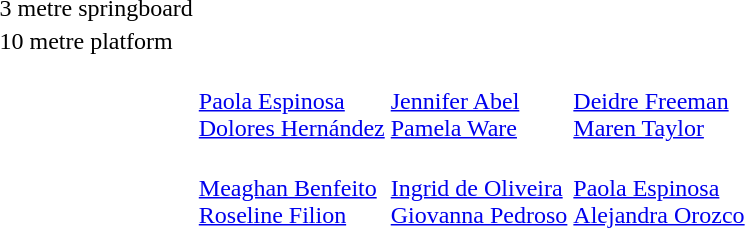<table>
<tr>
<td>3 metre springboard<br></td>
<td></td>
<td></td>
<td></td>
</tr>
<tr>
<td>10 metre platform<br></td>
<td></td>
<td></td>
<td></td>
</tr>
<tr>
<td><br></td>
<td><br><a href='#'>Paola Espinosa</a><br><a href='#'>Dolores Hernández</a></td>
<td><br><a href='#'>Jennifer Abel</a><br><a href='#'>Pamela Ware</a></td>
<td><br><a href='#'>Deidre Freeman</a><br><a href='#'>Maren Taylor</a></td>
</tr>
<tr>
<td><br></td>
<td><br><a href='#'>Meaghan Benfeito</a><br><a href='#'>Roseline Filion</a></td>
<td><br><a href='#'>Ingrid de Oliveira</a><br><a href='#'>Giovanna Pedroso</a></td>
<td><br><a href='#'>Paola Espinosa</a><br><a href='#'>Alejandra Orozco</a></td>
</tr>
</table>
